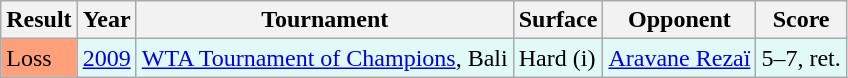<table class="sortable wikitable">
<tr>
<th>Result</th>
<th>Year</th>
<th>Tournament</th>
<th>Surface</th>
<th>Opponent</th>
<th class="unsortable">Score</th>
</tr>
<tr bgcolor=#e2faf7>
<td bgcolor=FFA07A>Loss</td>
<td><a href='#'>2009</a></td>
<td><a href='#'>WTA Tournament of Champions</a>, Bali</td>
<td>Hard (i)</td>
<td> <a href='#'>Aravane Rezaï</a></td>
<td>5–7, ret.</td>
</tr>
</table>
